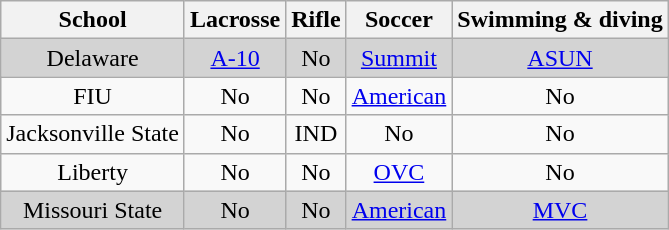<table class="wikitable" style="text-align:center">
<tr>
<th>School</th>
<th>Lacrosse</th>
<th>Rifle</th>
<th>Soccer</th>
<th>Swimming & diving</th>
</tr>
<tr bgcolor=lightgray>
<td>Delaware</td>
<td><a href='#'>A-10</a></td>
<td>No</td>
<td><a href='#'>Summit</a></td>
<td><a href='#'>ASUN</a></td>
</tr>
<tr>
<td>FIU</td>
<td>No</td>
<td>No</td>
<td><a href='#'>American</a></td>
<td>No</td>
</tr>
<tr>
<td>Jacksonville State</td>
<td>No</td>
<td>IND</td>
<td>No</td>
<td>No</td>
</tr>
<tr>
<td>Liberty</td>
<td>No</td>
<td>No</td>
<td><a href='#'>OVC</a></td>
<td>No</td>
</tr>
<tr bgcolor=lightgray>
<td>Missouri State</td>
<td>No</td>
<td>No</td>
<td><a href='#'>American</a></td>
<td><a href='#'>MVC</a></td>
</tr>
</table>
